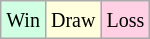<table class="wikitable">
<tr>
<td style="background:#d0ffe3;"><small>Win</small></td>
<td style="background:#ffd;"><small>Draw</small></td>
<td style="background:#ffd0e3;"><small>Loss</small></td>
</tr>
</table>
